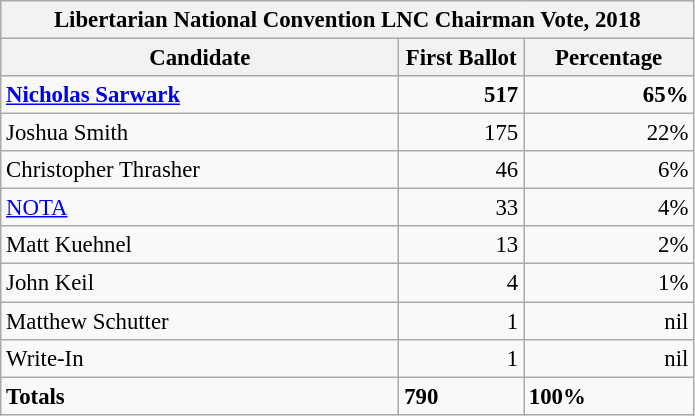<table class="wikitable" style="font-size: 95%">
<tr>
<th colspan="3">Libertarian National Convention LNC Chairman Vote, 2018</th>
</tr>
<tr style="background:#eee; text-align:center;">
<th style="width: 17em">Candidate</th>
<th style="width: 5em">First Ballot</th>
<th style="width: 7em">Percentage</th>
</tr>
<tr>
<td><strong><a href='#'>Nicholas Sarwark</a></strong></td>
<td style="text-align:right;"><strong>517</strong></td>
<td style="text-align:right;"><strong>65%</strong></td>
</tr>
<tr>
<td>Joshua Smith</td>
<td style="text-align:right;">175</td>
<td style="text-align:right;">22%</td>
</tr>
<tr>
<td>Christopher Thrasher</td>
<td style="text-align:right;">46</td>
<td style="text-align:right;">6%</td>
</tr>
<tr>
<td><a href='#'>NOTA</a></td>
<td style="text-align:right;">33</td>
<td style="text-align:right;">4%</td>
</tr>
<tr>
<td>Matt Kuehnel</td>
<td style="text-align:right;">13</td>
<td style="text-align:right;">2%</td>
</tr>
<tr>
<td>John Keil</td>
<td style="text-align:right;">4</td>
<td style="text-align:right;">1%</td>
</tr>
<tr>
<td>Matthew Schutter</td>
<td style="text-align:right;">1</td>
<td style="text-align:right;">nil</td>
</tr>
<tr>
<td>Write-In</td>
<td style="text-align:right;">1</td>
<td style="text-align:right;">nil</td>
</tr>
<tr>
<td><strong>Totals</strong></td>
<td><strong>790</strong></td>
<td><strong>100%</strong></td>
</tr>
</table>
